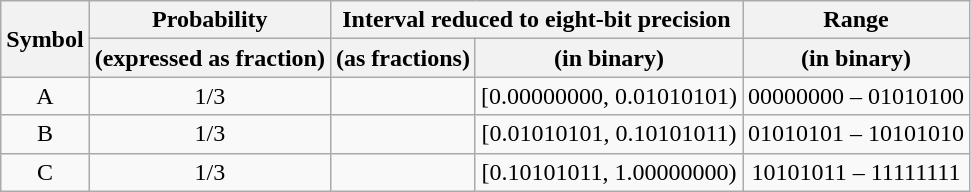<table class="wikitable">
<tr>
<th rowspan="2">Symbol</th>
<th>Probability</th>
<th colspan="2">Interval reduced to eight-bit precision</th>
<th>Range</th>
</tr>
<tr>
<th>(expressed as fraction)</th>
<th>(as fractions)</th>
<th>(in binary)</th>
<th>(in binary)</th>
</tr>
<tr align="center">
<td>A</td>
<td>1/3</td>
<td></td>
<td><span>[0.00000000, 0.01010101)</span></td>
<td><span>00000000 – 01010100</span></td>
</tr>
<tr align="center">
<td>B</td>
<td>1/3</td>
<td></td>
<td><span>[0.01010101, 0.10101011)</span></td>
<td><span>01010101 – 10101010</span></td>
</tr>
<tr align="center">
<td>C</td>
<td>1/3</td>
<td></td>
<td><span>[0.10101011, 1.00000000)</span></td>
<td><span>10101011 – 11111111</span></td>
</tr>
</table>
